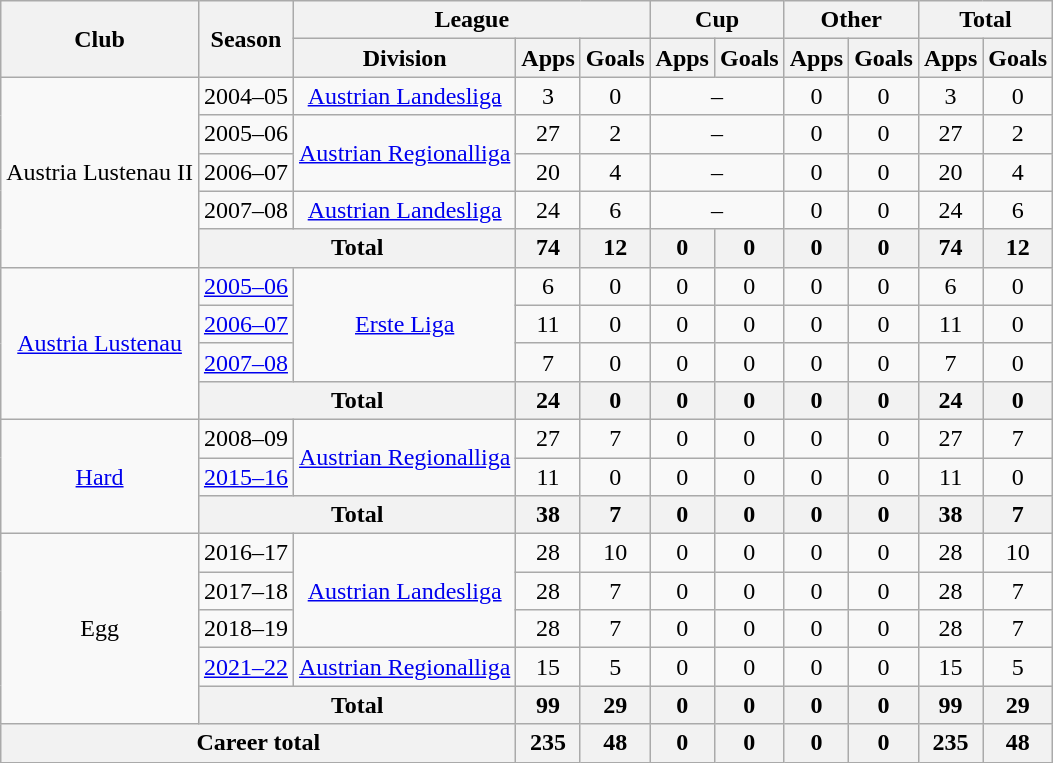<table class="wikitable" style="text-align: center">
<tr>
<th rowspan="2">Club</th>
<th rowspan="2">Season</th>
<th colspan="3">League</th>
<th colspan="2">Cup</th>
<th colspan="2">Other</th>
<th colspan="2">Total</th>
</tr>
<tr>
<th>Division</th>
<th>Apps</th>
<th>Goals</th>
<th>Apps</th>
<th>Goals</th>
<th>Apps</th>
<th>Goals</th>
<th>Apps</th>
<th>Goals</th>
</tr>
<tr>
<td rowspan="5">Austria Lustenau II</td>
<td>2004–05</td>
<td><a href='#'>Austrian Landesliga</a></td>
<td>3</td>
<td>0</td>
<td colspan="2">–</td>
<td>0</td>
<td>0</td>
<td>3</td>
<td>0</td>
</tr>
<tr>
<td>2005–06</td>
<td rowspan="2"><a href='#'>Austrian Regionalliga</a></td>
<td>27</td>
<td>2</td>
<td colspan="2">–</td>
<td>0</td>
<td>0</td>
<td>27</td>
<td>2</td>
</tr>
<tr>
<td>2006–07</td>
<td>20</td>
<td>4</td>
<td colspan="2">–</td>
<td>0</td>
<td>0</td>
<td>20</td>
<td>4</td>
</tr>
<tr>
<td>2007–08</td>
<td><a href='#'>Austrian Landesliga</a></td>
<td>24</td>
<td>6</td>
<td colspan="2">–</td>
<td>0</td>
<td>0</td>
<td>24</td>
<td>6</td>
</tr>
<tr>
<th colspan="2"><strong>Total</strong></th>
<th>74</th>
<th>12</th>
<th>0</th>
<th>0</th>
<th>0</th>
<th>0</th>
<th>74</th>
<th>12</th>
</tr>
<tr>
<td rowspan="4"><a href='#'>Austria Lustenau</a></td>
<td><a href='#'>2005–06</a></td>
<td rowspan="3"><a href='#'>Erste Liga</a></td>
<td>6</td>
<td>0</td>
<td>0</td>
<td>0</td>
<td>0</td>
<td>0</td>
<td>6</td>
<td>0</td>
</tr>
<tr>
<td><a href='#'>2006–07</a></td>
<td>11</td>
<td>0</td>
<td>0</td>
<td>0</td>
<td>0</td>
<td>0</td>
<td>11</td>
<td>0</td>
</tr>
<tr>
<td><a href='#'>2007–08</a></td>
<td>7</td>
<td>0</td>
<td>0</td>
<td>0</td>
<td>0</td>
<td>0</td>
<td>7</td>
<td>0</td>
</tr>
<tr>
<th colspan="2"><strong>Total</strong></th>
<th>24</th>
<th>0</th>
<th>0</th>
<th>0</th>
<th>0</th>
<th>0</th>
<th>24</th>
<th>0</th>
</tr>
<tr>
<td rowspan="3"><a href='#'>Hard</a></td>
<td>2008–09</td>
<td rowspan="2"><a href='#'>Austrian Regionalliga</a></td>
<td>27</td>
<td>7</td>
<td>0</td>
<td>0</td>
<td>0</td>
<td>0</td>
<td>27</td>
<td>7</td>
</tr>
<tr>
<td><a href='#'>2015–16</a></td>
<td>11</td>
<td>0</td>
<td>0</td>
<td>0</td>
<td>0</td>
<td>0</td>
<td>11</td>
<td>0</td>
</tr>
<tr>
<th colspan="2"><strong>Total</strong></th>
<th>38</th>
<th>7</th>
<th>0</th>
<th>0</th>
<th>0</th>
<th>0</th>
<th>38</th>
<th>7</th>
</tr>
<tr>
<td rowspan="5">Egg</td>
<td>2016–17</td>
<td rowspan="3"><a href='#'>Austrian Landesliga</a></td>
<td>28</td>
<td>10</td>
<td>0</td>
<td>0</td>
<td>0</td>
<td>0</td>
<td>28</td>
<td>10</td>
</tr>
<tr>
<td>2017–18</td>
<td>28</td>
<td>7</td>
<td>0</td>
<td>0</td>
<td>0</td>
<td>0</td>
<td>28</td>
<td>7</td>
</tr>
<tr>
<td>2018–19</td>
<td>28</td>
<td>7</td>
<td>0</td>
<td>0</td>
<td>0</td>
<td>0</td>
<td>28</td>
<td>7</td>
</tr>
<tr>
<td><a href='#'>2021–22</a></td>
<td><a href='#'>Austrian Regionalliga</a></td>
<td>15</td>
<td>5</td>
<td>0</td>
<td>0</td>
<td>0</td>
<td>0</td>
<td>15</td>
<td>5</td>
</tr>
<tr>
<th colspan="2"><strong>Total</strong></th>
<th>99</th>
<th>29</th>
<th>0</th>
<th>0</th>
<th>0</th>
<th>0</th>
<th>99</th>
<th>29</th>
</tr>
<tr>
<th colspan="3"><strong>Career total</strong></th>
<th>235</th>
<th>48</th>
<th>0</th>
<th>0</th>
<th>0</th>
<th>0</th>
<th>235</th>
<th>48</th>
</tr>
</table>
